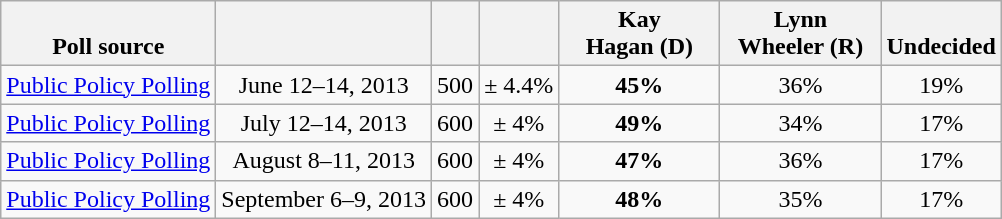<table class="wikitable" style="text-align:center">
<tr valign= bottom>
<th>Poll source</th>
<th></th>
<th></th>
<th></th>
<th style="width:100px;">Kay<br>Hagan (D)</th>
<th style="width:100px;">Lynn<br>Wheeler (R)</th>
<th>Undecided</th>
</tr>
<tr>
<td align=left><a href='#'>Public Policy Polling</a></td>
<td>June 12–14, 2013</td>
<td>500</td>
<td>± 4.4%</td>
<td><strong>45%</strong></td>
<td>36%</td>
<td>19%</td>
</tr>
<tr>
<td align=left><a href='#'>Public Policy Polling</a></td>
<td>July 12–14, 2013</td>
<td>600</td>
<td>± 4%</td>
<td><strong>49%</strong></td>
<td>34%</td>
<td>17%</td>
</tr>
<tr>
<td align=left><a href='#'>Public Policy Polling</a></td>
<td>August 8–11, 2013</td>
<td>600</td>
<td>± 4%</td>
<td><strong>47%</strong></td>
<td>36%</td>
<td>17%</td>
</tr>
<tr>
<td align=left><a href='#'>Public Policy Polling</a></td>
<td>September 6–9, 2013</td>
<td>600</td>
<td>± 4%</td>
<td><strong>48%</strong></td>
<td>35%</td>
<td>17%</td>
</tr>
</table>
